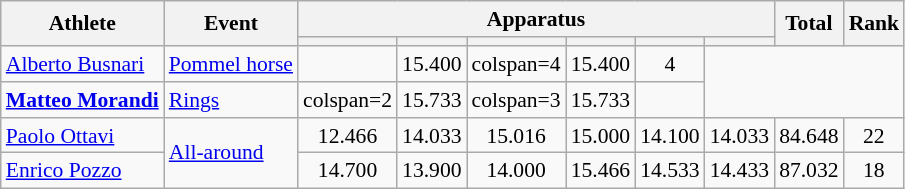<table class="wikitable" style="font-size:90%">
<tr>
<th rowspan=2>Athlete</th>
<th rowspan=2>Event</th>
<th colspan =6>Apparatus</th>
<th rowspan=2>Total</th>
<th rowspan=2>Rank</th>
</tr>
<tr style="font-size:95%">
<th></th>
<th></th>
<th></th>
<th></th>
<th></th>
<th></th>
</tr>
<tr align=center>
<td align=left><a href='#'>Alberto Busnari</a></td>
<td align=left><a href='#'>Pommel horse</a></td>
<td></td>
<td>15.400</td>
<td>colspan=4 </td>
<td>15.400</td>
<td>4</td>
</tr>
<tr align=center>
<td align=left><strong><a href='#'>Matteo Morandi</a></strong></td>
<td align=left><a href='#'>Rings</a></td>
<td>colspan=2 </td>
<td>15.733</td>
<td>colspan=3 </td>
<td>15.733</td>
<td></td>
</tr>
<tr align=center>
<td align=left><a href='#'>Paolo Ottavi</a></td>
<td align=left rowspan=2><a href='#'>All-around</a></td>
<td>12.466</td>
<td>14.033</td>
<td>15.016</td>
<td>15.000</td>
<td>14.100</td>
<td>14.033</td>
<td>84.648</td>
<td>22</td>
</tr>
<tr align=center>
<td align=left><a href='#'>Enrico Pozzo</a></td>
<td>14.700</td>
<td>13.900</td>
<td>14.000</td>
<td>15.466</td>
<td>14.533</td>
<td>14.433</td>
<td>87.032</td>
<td>18</td>
</tr>
</table>
